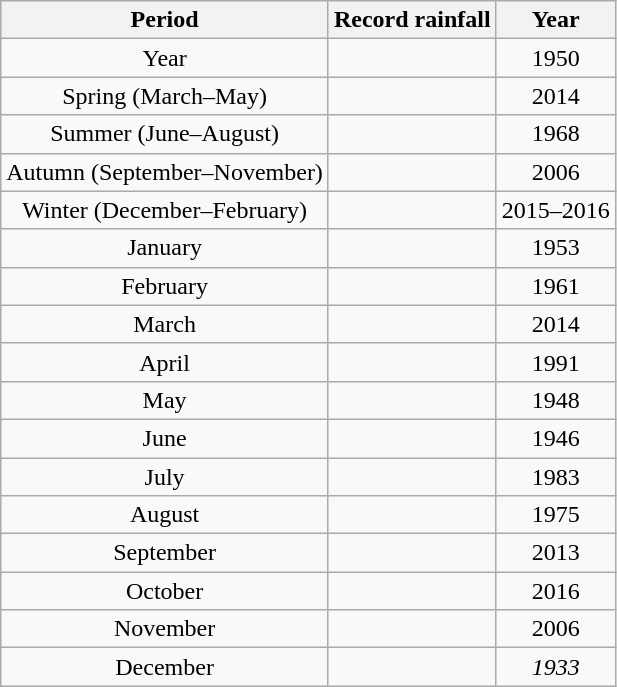<table class="wikitable plainrowheaders" style="text-align:center;">
<tr>
<th>Period</th>
<th>Record rainfall</th>
<th>Year</th>
</tr>
<tr>
<td>Year</td>
<td></td>
<td>1950</td>
</tr>
<tr>
<td>Spring (March–May)</td>
<td></td>
<td>2014</td>
</tr>
<tr>
<td>Summer (June–August)</td>
<td></td>
<td>1968</td>
</tr>
<tr>
<td>Autumn (September–November)</td>
<td></td>
<td>2006</td>
</tr>
<tr>
<td>Winter (December–February)</td>
<td></td>
<td>2015–2016</td>
</tr>
<tr>
<td>January</td>
<td></td>
<td>1953</td>
</tr>
<tr>
<td>February</td>
<td></td>
<td>1961</td>
</tr>
<tr>
<td>March</td>
<td></td>
<td>2014</td>
</tr>
<tr>
<td>April</td>
<td></td>
<td>1991</td>
</tr>
<tr>
<td>May</td>
<td></td>
<td>1948</td>
</tr>
<tr>
<td>June</td>
<td></td>
<td>1946</td>
</tr>
<tr>
<td>July</td>
<td></td>
<td>1983</td>
</tr>
<tr>
<td>August</td>
<td></td>
<td>1975</td>
</tr>
<tr>
<td>September</td>
<td></td>
<td>2013</td>
</tr>
<tr>
<td>October</td>
<td></td>
<td>2016</td>
</tr>
<tr>
<td>November</td>
<td></td>
<td>2006</td>
</tr>
<tr>
<td>December</td>
<td></td>
<td><em>1933</em></td>
</tr>
</table>
